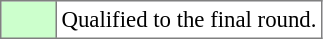<table bgcolor="#f7f8ff" cellpadding="3" cellspacing="0" border="1" style="font-size: 95%; border: gray solid 1px; border-collapse: collapse;text-align:center;">
<tr>
<td style="background:#ccffcc;" width="30"></td>
<td bgcolor="FFFFFF" align="left">Qualified to the final round.</td>
</tr>
</table>
